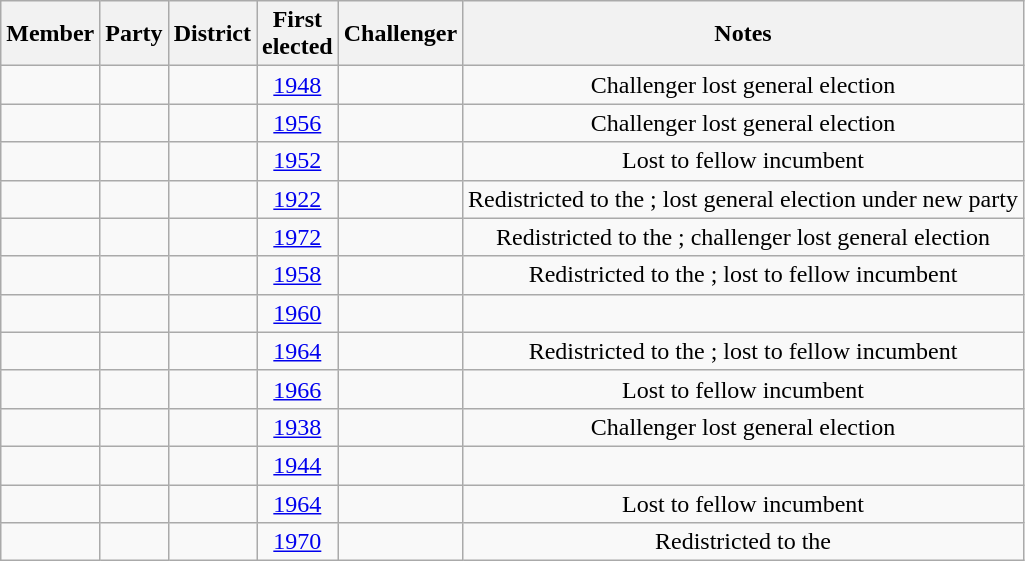<table class="wikitable sortable" style=text-align:center>
<tr>
<th>Member</th>
<th>Party</th>
<th>District</th>
<th>First<br>elected</th>
<th>Challenger</th>
<th>Notes</th>
</tr>
<tr>
<td></td>
<td></td>
<td></td>
<td><a href='#'>1948</a></td>
<td></td>
<td>Challenger lost general election</td>
</tr>
<tr>
<td></td>
<td></td>
<td></td>
<td><a href='#'>1956</a></td>
<td></td>
<td>Challenger lost general election</td>
</tr>
<tr>
<td></td>
<td></td>
<td></td>
<td><a href='#'>1952</a></td>
<td></td>
<td>Lost to fellow incumbent</td>
</tr>
<tr>
<td></td>
<td></td>
<td></td>
<td><a href='#'>1922</a></td>
<td></td>
<td>Redistricted to the ; lost general election under new party</td>
</tr>
<tr>
<td></td>
<td></td>
<td></td>
<td><a href='#'>1972</a></td>
<td></td>
<td>Redistricted to the ; challenger lost general election</td>
</tr>
<tr>
<td></td>
<td></td>
<td></td>
<td><a href='#'>1958</a></td>
<td></td>
<td>Redistricted to the ; lost to fellow incumbent</td>
</tr>
<tr>
<td></td>
<td></td>
<td></td>
<td><a href='#'>1960</a></td>
<td></td>
<td></td>
</tr>
<tr>
<td></td>
<td></td>
<td></td>
<td><a href='#'>1964</a></td>
<td></td>
<td>Redistricted to the ; lost to fellow incumbent</td>
</tr>
<tr>
<td></td>
<td></td>
<td></td>
<td><a href='#'>1966</a></td>
<td></td>
<td>Lost to fellow incumbent</td>
</tr>
<tr>
<td></td>
<td></td>
<td></td>
<td><a href='#'>1938</a></td>
<td></td>
<td>Challenger lost general election</td>
</tr>
<tr>
<td></td>
<td></td>
<td></td>
<td><a href='#'>1944</a></td>
<td></td>
<td></td>
</tr>
<tr>
<td></td>
<td></td>
<td></td>
<td><a href='#'>1964</a></td>
<td></td>
<td>Lost to fellow incumbent</td>
</tr>
<tr>
<td></td>
<td></td>
<td></td>
<td><a href='#'>1970</a></td>
<td></td>
<td>Redistricted to the </td>
</tr>
</table>
